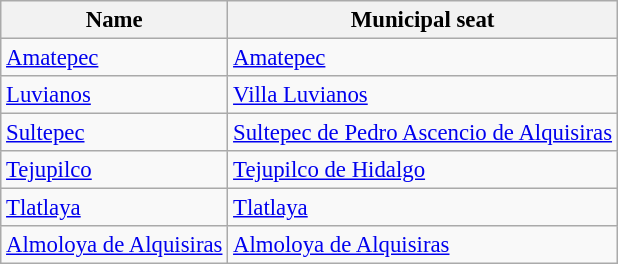<table class="wikitable sortable" style="text-align:left; font-size:95%; ">
<tr>
<th width:200px;">Name</th>
<th width:200px;">Municipal seat</th>
</tr>
<tr>
<td><a href='#'>Amatepec</a></td>
<td><a href='#'>Amatepec</a></td>
</tr>
<tr>
<td><a href='#'>Luvianos</a></td>
<td><a href='#'>Villa Luvianos</a></td>
</tr>
<tr>
<td><a href='#'>Sultepec</a></td>
<td><a href='#'>Sultepec de Pedro Ascencio de Alquisiras</a></td>
</tr>
<tr>
<td><a href='#'>Tejupilco</a></td>
<td><a href='#'>Tejupilco de Hidalgo</a></td>
</tr>
<tr>
<td><a href='#'>Tlatlaya</a></td>
<td><a href='#'>Tlatlaya</a></td>
</tr>
<tr>
<td><a href='#'>Almoloya de Alquisiras</a></td>
<td><a href='#'>Almoloya de Alquisiras</a></td>
</tr>
</table>
